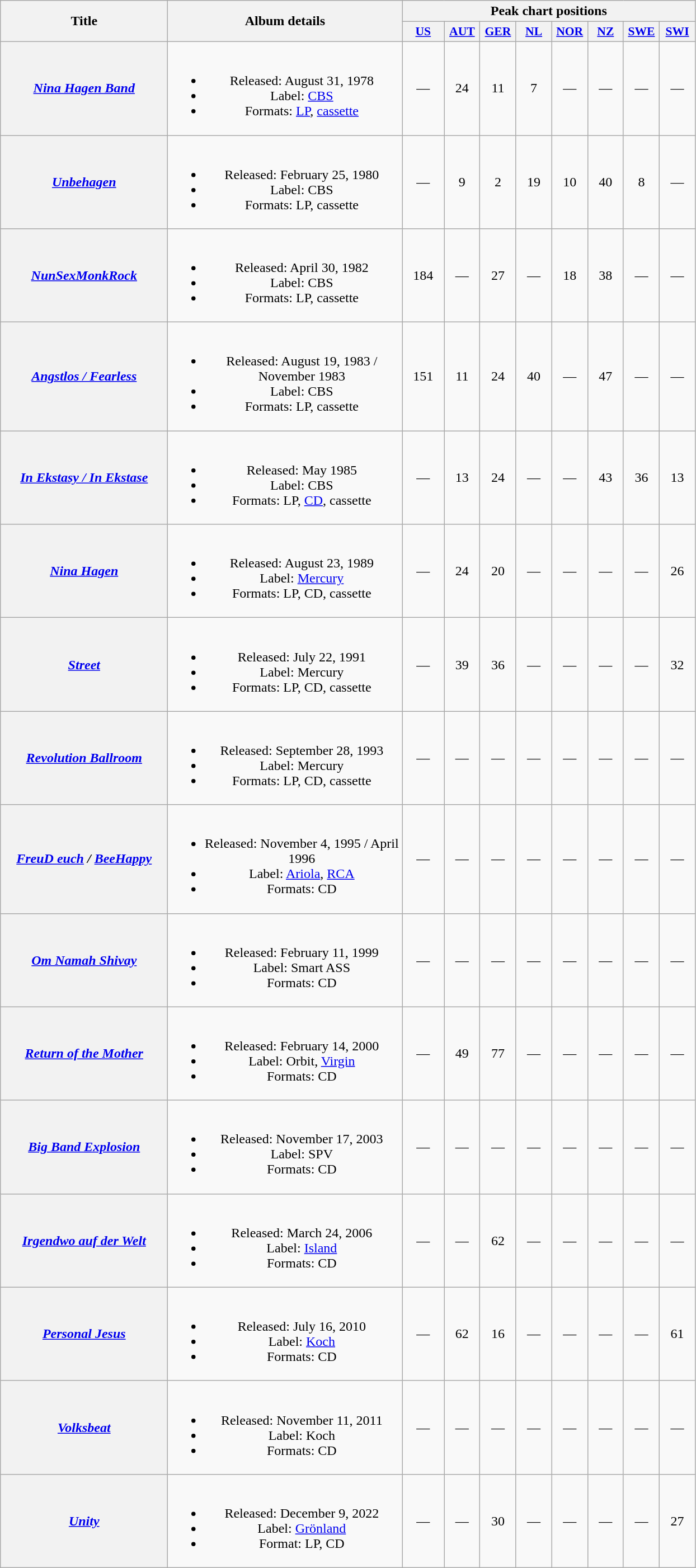<table class="wikitable plainrowheaders" style="text-align:center;" border="1">
<tr>
<th scope="col" rowspan="2" style="width:12em;">Title</th>
<th scope="col" rowspan="2" style="width:17em;">Album details</th>
<th scope="col" colspan="8">Peak chart positions</th>
</tr>
<tr>
<th scope="col" style="width:3em;font-size:90%;"><a href='#'>US</a><br></th>
<th scope="col" style="width:2.5em;font-size:90%;"><a href='#'>AUT</a><br></th>
<th scope="col" style="width:2.5em;font-size:90%;"><a href='#'>GER</a><br></th>
<th scope="col" style="width:2.5em;font-size:90%;"><a href='#'>NL</a><br></th>
<th scope="col" style="width:2.5em;font-size:90%;"><a href='#'>NOR</a><br></th>
<th scope="col" style="width:2.5em;font-size:90%;"><a href='#'>NZ</a><br></th>
<th scope="col" style="width:2.5em;font-size:90%;"><a href='#'>SWE</a><br></th>
<th scope="col" style="width:2.5em;font-size:90%;"><a href='#'>SWI</a><br></th>
</tr>
<tr>
<th scope="row"><em><a href='#'>Nina Hagen Band</a></em></th>
<td><br><ul><li>Released: August 31, 1978</li><li>Label: <a href='#'>CBS</a></li><li>Formats: <a href='#'>LP</a>, <a href='#'>cassette</a></li></ul></td>
<td>—</td>
<td>24</td>
<td>11</td>
<td>7</td>
<td>—</td>
<td>—</td>
<td>—</td>
<td>—</td>
</tr>
<tr>
<th scope="row"><em><a href='#'>Unbehagen</a></em></th>
<td><br><ul><li>Released: February 25, 1980</li><li>Label: CBS</li><li>Formats: LP, cassette</li></ul></td>
<td>—</td>
<td>9</td>
<td>2</td>
<td>19</td>
<td>10</td>
<td>40</td>
<td>8</td>
<td>—</td>
</tr>
<tr>
<th scope="row"><em><a href='#'>NunSexMonkRock</a></em></th>
<td><br><ul><li>Released: April 30, 1982</li><li>Label: CBS</li><li>Formats: LP, cassette</li></ul></td>
<td>184</td>
<td>—</td>
<td>27</td>
<td>—</td>
<td>18</td>
<td>38</td>
<td>—</td>
<td>—</td>
</tr>
<tr>
<th scope="row"><em><a href='#'>Angstlos / Fearless</a></em></th>
<td><br><ul><li>Released: August 19, 1983 / November 1983</li><li>Label: CBS</li><li>Formats: LP, cassette</li></ul></td>
<td>151</td>
<td>11</td>
<td>24</td>
<td>40</td>
<td>—</td>
<td>47</td>
<td>—</td>
<td>—</td>
</tr>
<tr>
<th scope="row"><em><a href='#'>In Ekstasy / In Ekstase</a></em></th>
<td><br><ul><li>Released: May 1985</li><li>Label: CBS</li><li>Formats: LP, <a href='#'>CD</a>, cassette</li></ul></td>
<td>—</td>
<td>13</td>
<td>24</td>
<td>—</td>
<td>—</td>
<td>43</td>
<td>36</td>
<td>13</td>
</tr>
<tr>
<th scope="row"><em><a href='#'>Nina Hagen</a></em></th>
<td><br><ul><li>Released: August 23, 1989</li><li>Label: <a href='#'>Mercury</a></li><li>Formats: LP, CD, cassette</li></ul></td>
<td>—</td>
<td>24</td>
<td>20</td>
<td>—</td>
<td>—</td>
<td>—</td>
<td>—</td>
<td>26</td>
</tr>
<tr>
<th scope="row"><em><a href='#'>Street</a></em></th>
<td><br><ul><li>Released: July 22, 1991</li><li>Label: Mercury</li><li>Formats: LP, CD, cassette</li></ul></td>
<td>—</td>
<td>39</td>
<td>36</td>
<td>—</td>
<td>—</td>
<td>—</td>
<td>—</td>
<td>32</td>
</tr>
<tr>
<th scope="row"><em><a href='#'>Revolution Ballroom</a></em></th>
<td><br><ul><li>Released: September 28, 1993</li><li>Label: Mercury</li><li>Formats: LP, CD, cassette</li></ul></td>
<td>—</td>
<td>—</td>
<td>—</td>
<td>—</td>
<td>—</td>
<td>—</td>
<td>—</td>
<td>—</td>
</tr>
<tr>
<th scope="row"><em><a href='#'>FreuD euch</a> / <a href='#'>BeeHappy</a></em></th>
<td><br><ul><li>Released: November 4, 1995 / April 1996</li><li>Label: <a href='#'>Ariola</a>, <a href='#'>RCA</a></li><li>Formats: CD</li></ul></td>
<td>—</td>
<td>—</td>
<td>—</td>
<td>—</td>
<td>—</td>
<td>—</td>
<td>—</td>
<td>—</td>
</tr>
<tr>
<th scope="row"><em><a href='#'>Om Namah Shivay</a></em></th>
<td><br><ul><li>Released: February 11, 1999</li><li>Label: Smart ASS</li><li>Formats: CD</li></ul></td>
<td>—</td>
<td>—</td>
<td>—</td>
<td>—</td>
<td>—</td>
<td>—</td>
<td>—</td>
<td>—</td>
</tr>
<tr>
<th scope="row"><em><a href='#'>Return of the Mother</a></em></th>
<td><br><ul><li>Released: February 14, 2000</li><li>Label: Orbit, <a href='#'>Virgin</a></li><li>Formats: CD</li></ul></td>
<td>—</td>
<td>49</td>
<td>77</td>
<td>—</td>
<td>—</td>
<td>—</td>
<td>—</td>
<td>—</td>
</tr>
<tr>
<th scope="row"><em><a href='#'>Big Band Explosion</a></em></th>
<td><br><ul><li>Released: November 17, 2003</li><li>Label: SPV</li><li>Formats: CD</li></ul></td>
<td>—</td>
<td>—</td>
<td>—</td>
<td>—</td>
<td>—</td>
<td>—</td>
<td>—</td>
<td>—</td>
</tr>
<tr>
<th scope="row"><em><a href='#'>Irgendwo auf der Welt</a></em></th>
<td><br><ul><li>Released: March 24, 2006</li><li>Label: <a href='#'>Island</a></li><li>Formats: CD</li></ul></td>
<td>—</td>
<td>—</td>
<td>62</td>
<td>—</td>
<td>—</td>
<td>—</td>
<td>—</td>
<td>—</td>
</tr>
<tr>
<th scope="row"><em><a href='#'>Personal Jesus</a></em></th>
<td><br><ul><li>Released: July 16, 2010</li><li>Label: <a href='#'>Koch</a></li><li>Formats: CD</li></ul></td>
<td>—</td>
<td>62</td>
<td>16</td>
<td>—</td>
<td>—</td>
<td>—</td>
<td>—</td>
<td>61</td>
</tr>
<tr>
<th scope="row"><em><a href='#'>Volksbeat</a></em></th>
<td><br><ul><li>Released: November 11, 2011</li><li>Label: Koch</li><li>Formats: CD</li></ul></td>
<td>—</td>
<td>—</td>
<td>—</td>
<td>—</td>
<td>—</td>
<td>—</td>
<td>—</td>
<td>—</td>
</tr>
<tr>
<th scope="row"><em><a href='#'>Unity</a></em></th>
<td><br><ul><li>Released: December 9, 2022</li><li>Label: <a href='#'>Grönland</a></li><li>Format: LP, CD</li></ul></td>
<td>—</td>
<td>—</td>
<td>30</td>
<td>—</td>
<td>—</td>
<td>—</td>
<td>—</td>
<td>27</td>
</tr>
</table>
